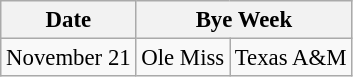<table class="wikitable" style="font-size:95%;">
<tr>
<th>Date</th>
<th colspan="2">Bye Week</th>
</tr>
<tr>
<td>November 21</td>
<td>Ole Miss</td>
<td>Texas A&M</td>
</tr>
</table>
